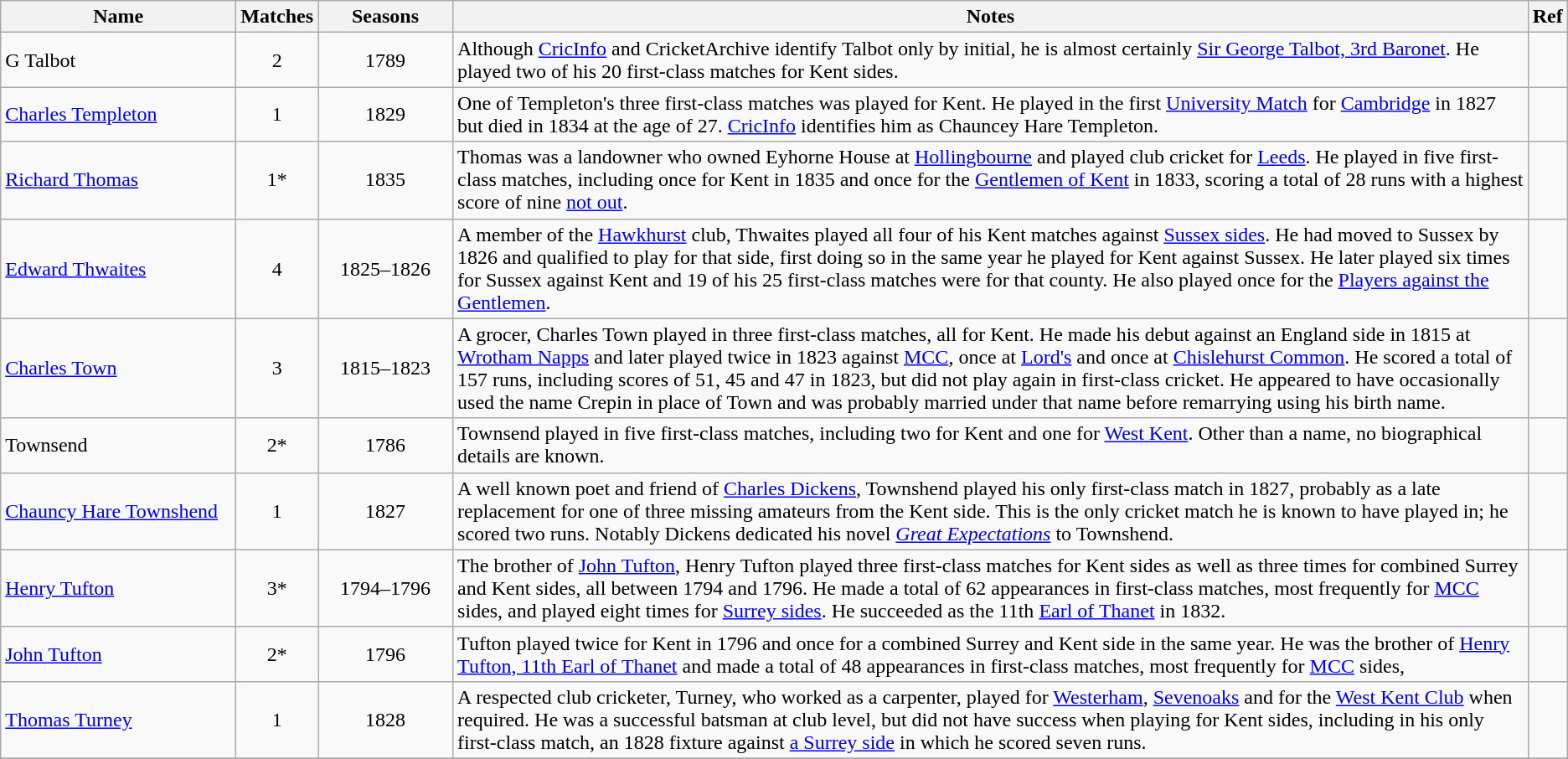<table class="wikitable">
<tr>
<th style="width:180px">Name</th>
<th>Matches</th>
<th style="width: 100px">Seasons</th>
<th>Notes</th>
<th>Ref</th>
</tr>
<tr>
<td>G Talbot</td>
<td align=center>2</td>
<td align=center>1789</td>
<td>Although <a href='#'>CricInfo</a> and CricketArchive identify Talbot only by initial, he is almost certainly <a href='#'>Sir George Talbot, 3rd Baronet</a>. He played two of his 20 first-class matches for Kent sides.</td>
<td></td>
</tr>
<tr>
<td><a href='#'>Charles Templeton</a></td>
<td align=center>1</td>
<td align=center>1829</td>
<td>One of Templeton's three first-class matches was played for Kent. He played in the first <a href='#'>University Match</a> for <a href='#'>Cambridge</a> in 1827 but died in 1834 at the age of 27. <a href='#'>CricInfo</a> identifies him as Chauncey Hare Templeton.</td>
<td></td>
</tr>
<tr>
<td><a href='#'>Richard Thomas</a></td>
<td align=center>1*</td>
<td align=center>1835</td>
<td>Thomas was a landowner who owned Eyhorne House at <a href='#'>Hollingbourne</a> and played club cricket for <a href='#'>Leeds</a>. He played in five first-class matches, including once for Kent in 1835 and once for the <a href='#'>Gentlemen of Kent</a> in 1833, scoring a total of 28 runs with a highest score of nine <a href='#'>not out</a>.</td>
<td></td>
</tr>
<tr>
<td><a href='#'>Edward Thwaites</a></td>
<td align=center>4</td>
<td align=center>1825–1826</td>
<td>A member of the <a href='#'>Hawkhurst</a> club, Thwaites played all four of his Kent matches against <a href='#'>Sussex sides</a>. He had moved to Sussex by 1826 and qualified to play for that side, first doing so in the same year he played for Kent against Sussex. He later played six times for Sussex against Kent and 19 of his 25 first-class matches were for that county. He also played once for the <a href='#'>Players against the Gentlemen</a>.</td>
<td></td>
</tr>
<tr>
<td><a href='#'>Charles Town</a></td>
<td align=center>3</td>
<td align=center>1815–1823</td>
<td>A grocer, Charles Town played in three first-class matches, all for Kent. He made his debut against an England side in 1815 at <a href='#'>Wrotham Napps</a> and later played twice in 1823 against <a href='#'>MCC</a>, once at <a href='#'>Lord's</a> and once at <a href='#'>Chislehurst Common</a>. He scored a total of 157 runs, including scores of 51, 45 and 47 in 1823, but did not play again in first-class cricket. He appeared to have occasionally used the name Crepin in place of Town and was probably married under that name before remarrying using his birth name.</td>
<td></td>
</tr>
<tr>
<td>Townsend</td>
<td align=center>2*</td>
<td align=center>1786</td>
<td>Townsend played in five first-class matches, including two for Kent and one for <a href='#'>West Kent</a>. Other than a name, no biographical details are known.</td>
<td></td>
</tr>
<tr>
<td><a href='#'>Chauncy Hare Townshend</a></td>
<td align=center>1</td>
<td align=center>1827</td>
<td>A well known poet and friend of <a href='#'>Charles Dickens</a>, Townshend played his only first-class match in 1827, probably as a late replacement for one of three missing amateurs from the Kent side. This is the only cricket match he is known to have played in; he scored two runs. Notably Dickens dedicated his novel <em><a href='#'>Great Expectations</a></em> to Townshend.</td>
<td></td>
</tr>
<tr>
<td><a href='#'>Henry Tufton</a></td>
<td align=center>3*</td>
<td align=center>1794–1796</td>
<td>The brother of <a href='#'>John Tufton</a>, Henry Tufton played three first-class matches for Kent sides as well as three times for combined Surrey and Kent sides, all between 1794 and 1796. He made a total of 62 appearances in first-class matches, most frequently for <a href='#'>MCC</a> sides, and played eight times for <a href='#'>Surrey sides</a>. He succeeded as the 11th <a href='#'>Earl of Thanet</a> in 1832.</td>
<td></td>
</tr>
<tr>
<td><a href='#'>John Tufton</a></td>
<td align=center>2*</td>
<td align=center>1796</td>
<td>Tufton played twice for Kent in 1796 and once for a combined Surrey and Kent side in the same year. He was the brother of <a href='#'>Henry Tufton, 11th Earl of Thanet</a> and made a total of 48 appearances in first-class matches, most frequently for <a href='#'>MCC</a> sides,</td>
<td></td>
</tr>
<tr>
<td><a href='#'>Thomas Turney</a></td>
<td align=center>1</td>
<td align=center>1828</td>
<td>A respected club cricketer, Turney, who worked as a carpenter, played for <a href='#'>Westerham</a>, <a href='#'>Sevenoaks</a> and for the <a href='#'>West Kent Club</a> when required. He was a successful batsman at club level, but did not have success when playing for Kent sides, including in his only first-class match, an 1828 fixture against <a href='#'>a Surrey side</a> in which he scored seven runs.</td>
<td></td>
</tr>
<tr>
</tr>
</table>
